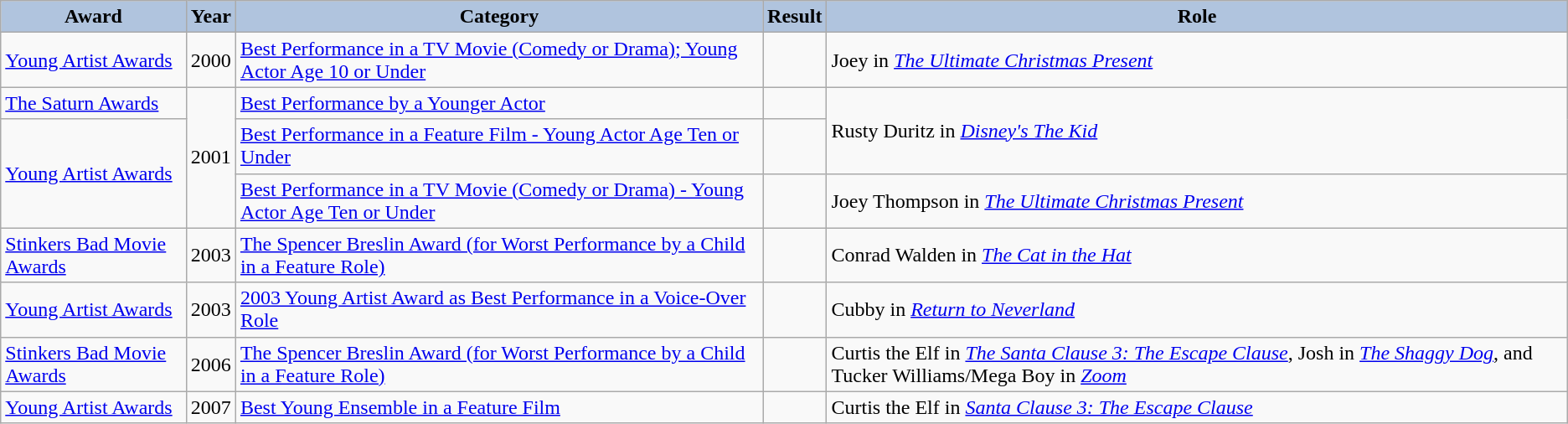<table class="wikitable">
<tr>
<th style="background:#B0C4DE;">Award</th>
<th style="background:#B0C4DE;">Year</th>
<th style="background:#B0C4DE;">Category</th>
<th style="background:#B0C4DE;">Result</th>
<th style="background:#B0C4DE;">Role</th>
</tr>
<tr>
<td><a href='#'>Young Artist Awards</a></td>
<td>2000</td>
<td><a href='#'>Best Performance in a TV Movie (Comedy or Drama); Young Actor Age 10 or Under</a></td>
<td></td>
<td>Joey in <em><a href='#'>The Ultimate Christmas Present</a></em></td>
</tr>
<tr>
<td><a href='#'>The Saturn Awards</a></td>
<td rowspan="3">2001</td>
<td><a href='#'>Best Performance by a Younger Actor</a></td>
<td></td>
<td rowspan="2">Rusty Duritz in <em><a href='#'>Disney's The Kid</a></em></td>
</tr>
<tr>
<td rowspan="2"><a href='#'>Young Artist Awards</a></td>
<td><a href='#'>Best Performance in a Feature Film - Young Actor Age Ten or Under</a></td>
<td></td>
</tr>
<tr>
<td><a href='#'>Best Performance in a TV Movie (Comedy or Drama) - Young Actor Age Ten or Under</a></td>
<td></td>
<td>Joey Thompson in <em><a href='#'>The Ultimate Christmas Present</a></em></td>
</tr>
<tr>
<td><a href='#'>Stinkers Bad Movie Awards</a></td>
<td>2003</td>
<td><a href='#'>The Spencer Breslin Award (for Worst Performance by a Child in a Feature Role)</a></td>
<td></td>
<td>Conrad Walden in <em><a href='#'>The Cat in the Hat</a></em></td>
</tr>
<tr>
<td><a href='#'>Young Artist Awards</a></td>
<td>2003</td>
<td><a href='#'>2003 Young Artist Award as Best Performance in a Voice-Over Role</a></td>
<td></td>
<td>Cubby in <em><a href='#'>Return to Neverland</a></em></td>
</tr>
<tr>
<td><a href='#'>Stinkers Bad Movie Awards</a></td>
<td>2006</td>
<td><a href='#'>The Spencer Breslin Award (for Worst Performance by a Child in a Feature Role)</a></td>
<td></td>
<td>Curtis the Elf in <em><a href='#'>The Santa Clause 3: The Escape Clause</a></em>, Josh in <em><a href='#'>The Shaggy Dog</a></em>, and Tucker Williams/Mega Boy in <em><a href='#'>Zoom</a></em></td>
</tr>
<tr>
<td><a href='#'>Young Artist Awards</a></td>
<td>2007</td>
<td><a href='#'>Best Young Ensemble in a Feature Film</a></td>
<td></td>
<td>Curtis the Elf in <em><a href='#'>Santa Clause 3: The Escape Clause</a></em></td>
</tr>
</table>
